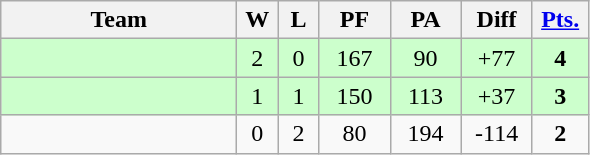<table class=wikitable>
<tr align=center>
<th width=150px>Team</th>
<th width=20px>W</th>
<th width=20px>L</th>
<th width=40px>PF</th>
<th width=40px>PA</th>
<th width=40px>Diff</th>
<th width=30px><a href='#'>Pts.</a></th>
</tr>
<tr align=center bgcolor="#ccffcc">
<td align=left></td>
<td>2</td>
<td>0</td>
<td>167</td>
<td>90</td>
<td>+77</td>
<td><strong>4</strong></td>
</tr>
<tr align=center bgcolor="#ccffcc">
<td align=left></td>
<td>1</td>
<td>1</td>
<td>150</td>
<td>113</td>
<td>+37</td>
<td><strong>3</strong></td>
</tr>
<tr align=center>
<td align=left></td>
<td>0</td>
<td>2</td>
<td>80</td>
<td>194</td>
<td>-114</td>
<td><strong>2</strong></td>
</tr>
</table>
